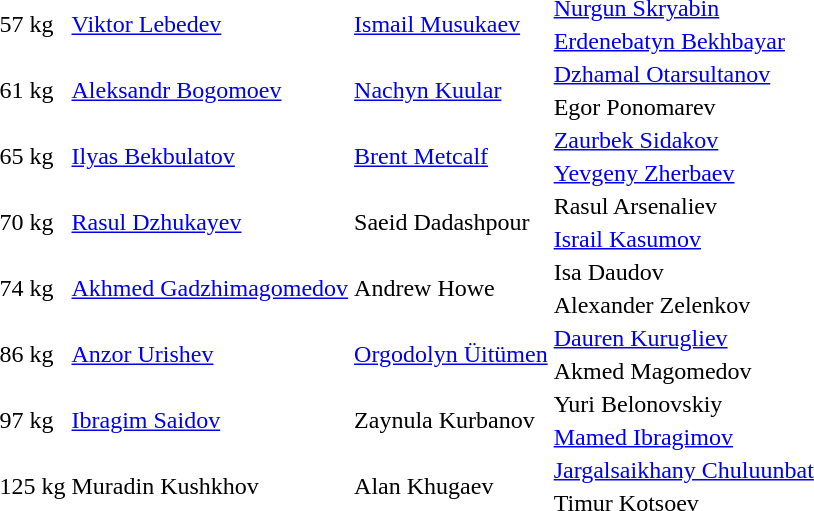<table>
<tr>
<td rowspan=2>57 kg<br></td>
<td rowspan=2> <a href='#'>Viktor Lebedev</a></td>
<td rowspan=2> <a href='#'>Ismail Musukaev</a></td>
<td> <a href='#'>Nurgun Skryabin</a></td>
</tr>
<tr>
<td> <a href='#'>Erdenebatyn Bekhbayar</a></td>
</tr>
<tr>
<td rowspan=2>61 kg<br></td>
<td rowspan=2> <a href='#'>Aleksandr Bogomoev</a></td>
<td rowspan=2> <a href='#'>Nachyn Kuular</a></td>
<td> <a href='#'>Dzhamal Otarsultanov</a></td>
</tr>
<tr>
<td> Egor Ponomarev</td>
</tr>
<tr>
<td rowspan=2>65 kg<br></td>
<td rowspan=2> <a href='#'>Ilyas Bekbulatov</a></td>
<td rowspan=2> <a href='#'>Brent Metcalf</a></td>
<td> <a href='#'>Zaurbek Sidakov</a></td>
</tr>
<tr>
<td> <a href='#'>Yevgeny Zherbaev</a></td>
</tr>
<tr>
<td rowspan=2>70 kg<br></td>
<td rowspan=2> <a href='#'>Rasul Dzhukayev</a></td>
<td rowspan=2> Saeid Dadashpour</td>
<td> Rasul Arsenaliev</td>
</tr>
<tr>
<td> <a href='#'>Israil Kasumov</a></td>
</tr>
<tr>
<td rowspan=2>74 kg<br></td>
<td rowspan=2> <a href='#'>Akhmed Gadzhimagomedov</a></td>
<td rowspan=2> Andrew Howe</td>
<td> Isa Daudov</td>
</tr>
<tr>
<td> Alexander Zelenkov</td>
</tr>
<tr>
<td rowspan=2>86 kg<br></td>
<td rowspan=2> <a href='#'>Anzor Urishev</a></td>
<td rowspan=2> <a href='#'>Orgodolyn Üitümen</a></td>
<td> <a href='#'>Dauren Kurugliev</a></td>
</tr>
<tr>
<td> Akmed Magomedov</td>
</tr>
<tr>
<td rowspan=2>97 kg<br></td>
<td rowspan=2> <a href='#'>Ibragim Saidov</a></td>
<td rowspan=2> Zaynula Kurbanov</td>
<td>  Yuri Belonovskiy</td>
</tr>
<tr>
<td> <a href='#'>Mamed Ibragimov</a></td>
</tr>
<tr>
<td rowspan=2>125 kg<br></td>
<td rowspan=2> Muradin Kushkhov</td>
<td rowspan=2> Alan Khugaev</td>
<td> <a href='#'>Jargalsaikhany Chuluunbat</a></td>
</tr>
<tr>
<td> Timur Kotsoev</td>
</tr>
</table>
